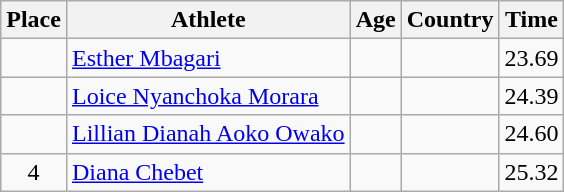<table class="wikitable mw-datatable sortable">
<tr>
<th>Place</th>
<th>Athlete</th>
<th>Age</th>
<th>Country</th>
<th>Time</th>
</tr>
<tr>
<td align=center></td>
<td><a href='#'>Esther Mbagari</a></td>
<td></td>
<td></td>
<td>23.69</td>
</tr>
<tr>
<td align=center></td>
<td><a href='#'>Loice Nyanchoka Morara</a></td>
<td></td>
<td></td>
<td>24.39</td>
</tr>
<tr>
<td align=center></td>
<td><a href='#'>Lillian Dianah Aoko Owako</a></td>
<td></td>
<td></td>
<td>24.60</td>
</tr>
<tr>
<td align=center>4</td>
<td><a href='#'>Diana Chebet</a></td>
<td></td>
<td></td>
<td>25.32</td>
</tr>
</table>
